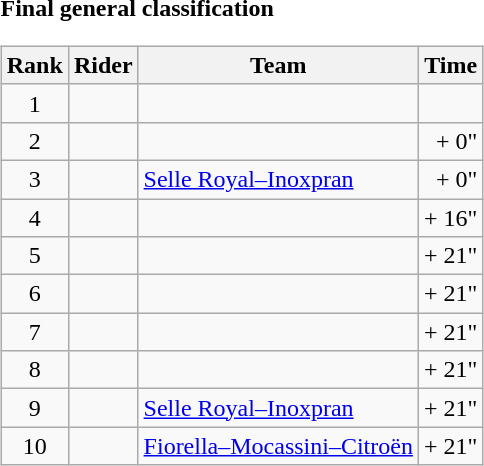<table>
<tr>
<td><strong>Final general classification</strong><br><table class="wikitable">
<tr>
<th scope="col">Rank</th>
<th scope="col">Rider</th>
<th scope="col">Team</th>
<th scope="col">Time</th>
</tr>
<tr>
<td style="text-align:center;">1</td>
<td></td>
<td></td>
<td style="text-align:right;"></td>
</tr>
<tr>
<td style="text-align:center;">2</td>
<td></td>
<td></td>
<td style="text-align:right;">+ 0"</td>
</tr>
<tr>
<td style="text-align:center;">3</td>
<td></td>
<td><a href='#'>Selle Royal–Inoxpran</a></td>
<td style="text-align:right;">+ 0"</td>
</tr>
<tr>
<td style="text-align:center;">4</td>
<td></td>
<td></td>
<td style="text-align:right;">+ 16"</td>
</tr>
<tr>
<td style="text-align:center;">5</td>
<td></td>
<td></td>
<td style="text-align:right;">+ 21"</td>
</tr>
<tr>
<td style="text-align:center;">6</td>
<td></td>
<td></td>
<td style="text-align:right;">+ 21"</td>
</tr>
<tr>
<td style="text-align:center;">7</td>
<td></td>
<td></td>
<td style="text-align:right;">+ 21"</td>
</tr>
<tr>
<td style="text-align:center;">8</td>
<td></td>
<td></td>
<td style="text-align:right;">+ 21"</td>
</tr>
<tr>
<td style="text-align:center;">9</td>
<td></td>
<td><a href='#'>Selle Royal–Inoxpran</a></td>
<td style="text-align:right;">+ 21"</td>
</tr>
<tr>
<td style="text-align:center;">10</td>
<td></td>
<td><a href='#'>Fiorella–Mocassini–Citroën</a></td>
<td style="text-align:right;">+ 21"</td>
</tr>
</table>
</td>
</tr>
</table>
